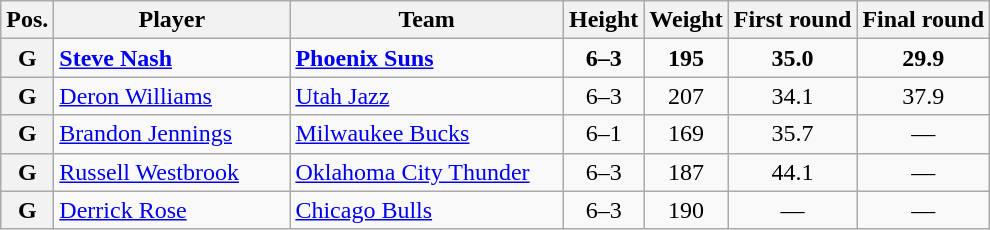<table class="wikitable">
<tr>
<th>Pos.</th>
<th style="width:150px;">Player</th>
<th width=175>Team</th>
<th>Height</th>
<th>Weight</th>
<th>First round</th>
<th>Final round</th>
</tr>
<tr>
<th>G</th>
<td><strong><a href='#'>Steve Nash</a></strong></td>
<td><strong><a href='#'>Phoenix Suns</a></strong></td>
<td align=center><strong>6–3</strong></td>
<td align=center><strong>195</strong></td>
<td align=center><strong>35.0</strong></td>
<td align=center><strong>29.9</strong></td>
</tr>
<tr>
<th>G</th>
<td><a href='#'>Deron Williams</a></td>
<td><a href='#'>Utah Jazz</a></td>
<td align=center>6–3</td>
<td align=center>207</td>
<td align=center>34.1</td>
<td align=center>37.9</td>
</tr>
<tr>
<th>G</th>
<td><a href='#'>Brandon Jennings</a></td>
<td><a href='#'>Milwaukee Bucks</a></td>
<td align=center>6–1</td>
<td align=center>169</td>
<td align=center>35.7</td>
<td align=center>—</td>
</tr>
<tr>
<th>G</th>
<td><a href='#'>Russell Westbrook</a></td>
<td><a href='#'>Oklahoma City Thunder</a></td>
<td align=center>6–3</td>
<td align=center>187</td>
<td align=center>44.1</td>
<td align=center>—</td>
</tr>
<tr>
<th>G</th>
<td><a href='#'>Derrick Rose</a></td>
<td><a href='#'>Chicago Bulls</a></td>
<td align=center>6–3</td>
<td align=center>190</td>
<td align=center>—</td>
<td align=center>—</td>
</tr>
</table>
